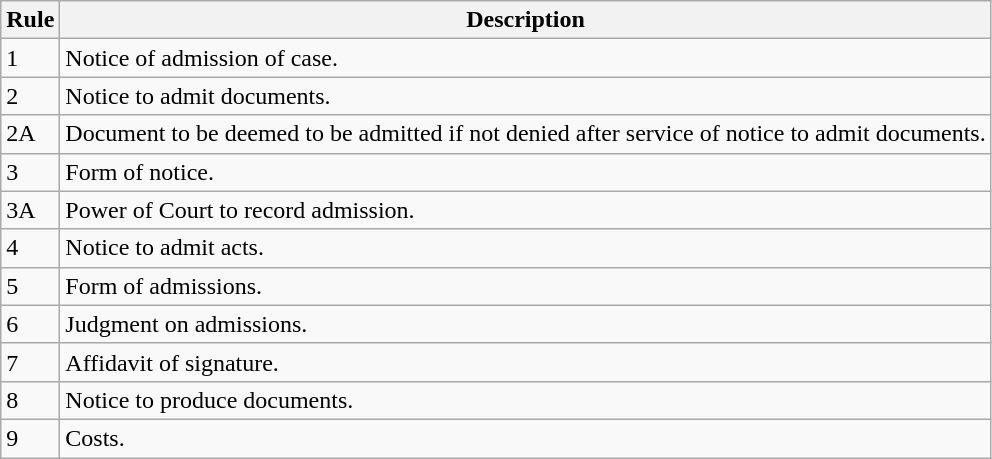<table class="wikitable">
<tr>
<th>Rule</th>
<th>Description</th>
</tr>
<tr>
<td>1</td>
<td>Notice of admission of case.</td>
</tr>
<tr>
<td>2</td>
<td>Notice to admit documents.</td>
</tr>
<tr>
<td>2A</td>
<td>Document to be deemed to be admitted if not denied after service of notice to admit documents.</td>
</tr>
<tr>
<td>3</td>
<td>Form of notice.</td>
</tr>
<tr>
<td>3A</td>
<td>Power of Court to record admission.</td>
</tr>
<tr>
<td>4</td>
<td>Notice to admit acts.</td>
</tr>
<tr>
<td>5</td>
<td>Form of admissions.</td>
</tr>
<tr>
<td>6</td>
<td>Judgment on admissions.</td>
</tr>
<tr>
<td>7</td>
<td>Affidavit of signature.</td>
</tr>
<tr>
<td>8</td>
<td>Notice to produce documents.</td>
</tr>
<tr>
<td>9</td>
<td>Costs.</td>
</tr>
</table>
